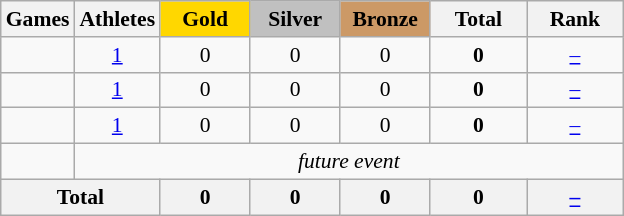<table class="wikitable" style="text-align:center; font-size:90%;">
<tr>
<th>Games</th>
<th>Athletes</th>
<td style="background:gold; width:3.7em; font-weight:bold;">Gold</td>
<td style="background:silver; width:3.7em; font-weight:bold;">Silver</td>
<td style="background:#cc9966; width:3.7em; font-weight:bold;">Bronze</td>
<th style="width:4em; font-weight:bold;">Total</th>
<th style="width:4em; font-weight:bold;">Rank</th>
</tr>
<tr>
<td align=left></td>
<td><a href='#'>1</a></td>
<td>0</td>
<td>0</td>
<td>0</td>
<td><strong>0</strong></td>
<td><a href='#'>–</a></td>
</tr>
<tr>
<td align=left></td>
<td><a href='#'>1</a></td>
<td>0</td>
<td>0</td>
<td>0</td>
<td><strong>0</strong></td>
<td><a href='#'>–</a></td>
</tr>
<tr>
<td align=left></td>
<td><a href='#'>1</a></td>
<td>0</td>
<td>0</td>
<td>0</td>
<td><strong>0</strong></td>
<td><a href='#'>–</a></td>
</tr>
<tr>
<td align=left></td>
<td colspan=6><em>future event</em></td>
</tr>
<tr>
<th colspan=2>Total</th>
<th>0</th>
<th>0</th>
<th>0</th>
<th>0</th>
<th><a href='#'>–</a></th>
</tr>
</table>
